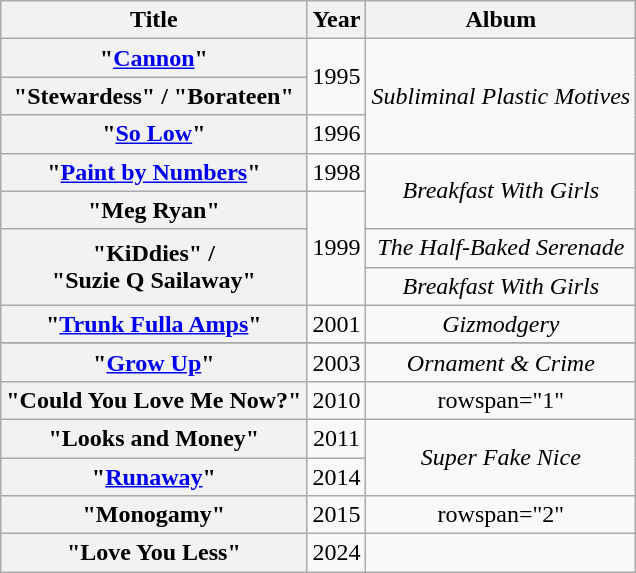<table class="wikitable plainrowheaders" style="text-align:center;">
<tr>
<th>Title</th>
<th>Year</th>
<th>Album</th>
</tr>
<tr>
<th scope="row">"<a href='#'>Cannon</a>"</th>
<td rowspan="2">1995</td>
<td rowspan="3"><em>Subliminal Plastic Motives</em></td>
</tr>
<tr>
<th scope="row">"Stewardess" / "Borateen"</th>
</tr>
<tr>
<th scope="row">"<a href='#'>So Low</a>"</th>
<td>1996</td>
</tr>
<tr>
<th scope="row">"<a href='#'>Paint by Numbers</a>"</th>
<td>1998</td>
<td rowspan="2"><em>Breakfast With Girls</em></td>
</tr>
<tr>
<th scope="row">"Meg Ryan"</th>
<td rowspan="3">1999</td>
</tr>
<tr>
<th scope="row" rowspan="2">"KiDdies" /<br>"Suzie Q Sailaway"</th>
<td><em>The Half-Baked Serenade</em></td>
</tr>
<tr>
<td><em>Breakfast With Girls</em></td>
</tr>
<tr>
<th scope="row">"<a href='#'>Trunk Fulla Amps</a>"</th>
<td>2001</td>
<td><em>Gizmodgery</em></td>
</tr>
<tr>
</tr>
<tr>
<th scope="row">"<a href='#'>Grow Up</a>"</th>
<td>2003</td>
<td><em>Ornament & Crime</em></td>
</tr>
<tr>
<th scope="row">"Could You Love Me Now?"</th>
<td>2010</td>
<td>rowspan="1" </td>
</tr>
<tr>
<th scope="row">"Looks and Money"</th>
<td>2011</td>
<td rowspan="2"><em>Super Fake Nice</em></td>
</tr>
<tr>
<th scope="row">"<a href='#'>Runaway</a>"</th>
<td>2014</td>
</tr>
<tr>
<th scope="row">"Monogamy"</th>
<td>2015</td>
<td>rowspan="2" </td>
</tr>
<tr>
<th scope="row">"Love You Less"</th>
<td>2024</td>
</tr>
</table>
